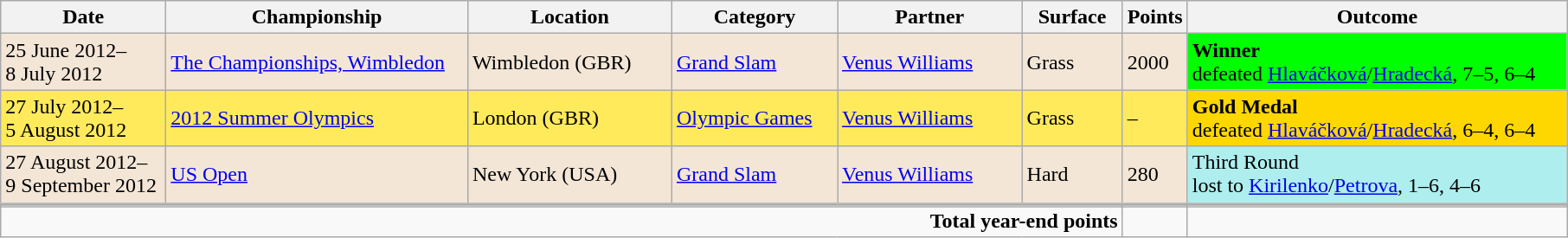<table class="wikitable">
<tr>
<th width=120>Date</th>
<th width=225>Championship</th>
<th width=150>Location</th>
<th width=120>Category</th>
<th width=135>Partner</th>
<th width=70>Surface</th>
<th width=40>Points</th>
<th width=285>Outcome</th>
</tr>
<tr style="background:#f3e6d7;">
<td>25 June 2012–<br>8 July 2012</td>
<td><a href='#'>The Championships, Wimbledon</a></td>
<td>Wimbledon (GBR)</td>
<td><a href='#'>Grand Slam</a></td>
<td> <a href='#'>Venus Williams</a></td>
<td>Grass</td>
<td>2000</td>
<td style="background:lime;"><strong>Winner</strong> <br>defeated <a href='#'>Hlaváčková</a>/<a href='#'>Hradecká</a>, 7–5, 6–4</td>
</tr>
<tr style="background:#ffea5c">
<td>27 July 2012–<br>5 August 2012</td>
<td><a href='#'>2012 Summer Olympics</a></td>
<td>London (GBR)</td>
<td><a href='#'>Olympic Games</a></td>
<td> <a href='#'>Venus Williams</a></td>
<td>Grass</td>
<td>–</td>
<td style="background:gold"><strong>Gold Medal</strong> <br>defeated <a href='#'>Hlaváčková</a>/<a href='#'>Hradecká</a>, 6–4, 6–4</td>
</tr>
<tr style="background:#f3e6d7;">
<td>27 August 2012–<br>9 September 2012</td>
<td><a href='#'>US Open</a></td>
<td>New York (USA)</td>
<td><a href='#'>Grand Slam</a></td>
<td> <a href='#'>Venus Williams</a></td>
<td>Hard</td>
<td>280</td>
<td style="background:#afeeee;">Third Round <br>lost to <a href='#'>Kirilenko</a>/<a href='#'>Petrova</a>, 1–6, 4–6</td>
</tr>
<tr style="border-top:4px solid silver;">
</tr>
<tr>
<td colspan=6 align=right><strong>Total year-end points</strong></td>
<td></td>
<td></td>
</tr>
</table>
